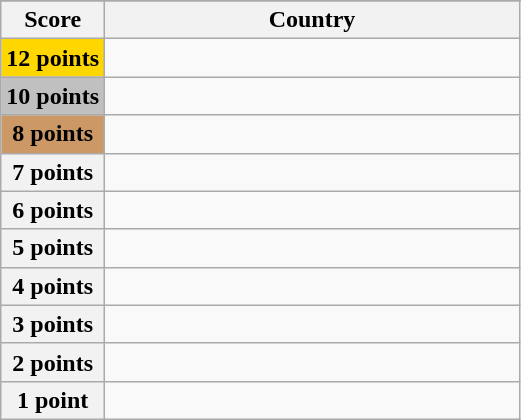<table class="wikitable">
<tr>
</tr>
<tr>
<th scope="col" width="20%">Score</th>
<th scope="col">Country</th>
</tr>
<tr>
<th scope="row" style="background:gold">12 points</th>
<td></td>
</tr>
<tr>
<th scope="row" style="background:silver">10 points</th>
<td></td>
</tr>
<tr>
<th scope="row" style="background:#CC9966">8 points</th>
<td></td>
</tr>
<tr>
<th scope="row" width=20%>7 points</th>
<td></td>
</tr>
<tr>
<th scope="row" width=20%>6 points</th>
<td></td>
</tr>
<tr>
<th scope="row" width=20%>5 points</th>
<td></td>
</tr>
<tr>
<th scope="row" width=20%>4 points</th>
<td></td>
</tr>
<tr>
<th scope="row" width=20%>3 points</th>
<td></td>
</tr>
<tr>
<th scope="row" width=20%>2 points</th>
<td></td>
</tr>
<tr>
<th scope="row" width=20%>1 point</th>
<td></td>
</tr>
</table>
